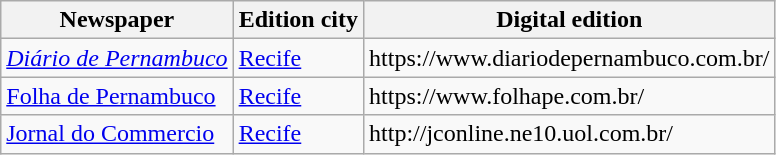<table class="wikitable sortable">
<tr style="text-align:center">
<th>Newspaper</th>
<th>Edition city</th>
<th>Digital edition</th>
</tr>
<tr>
<td><em><a href='#'>Diário de Pernambuco</a></em></td>
<td><a href='#'>Recife</a></td>
<td>https://www.diariodepernambuco.com.br/</td>
</tr>
<tr>
<td><a href='#'>Folha de Pernambuco</a></td>
<td><a href='#'>Recife</a></td>
<td>https://www.folhape.com.br/</td>
</tr>
<tr>
<td><a href='#'>Jornal do Commercio</a></td>
<td><a href='#'>Recife</a></td>
<td>http://jconline.ne10.uol.com.br/</td>
</tr>
</table>
